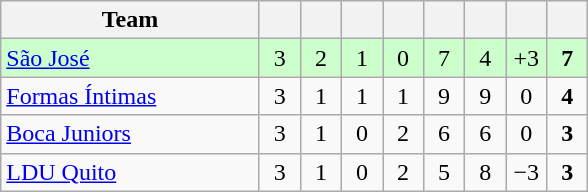<table class="wikitable" style="text-align: center;">
<tr>
<th width=165>Team</th>
<th width=20></th>
<th width=20></th>
<th width=20></th>
<th width=20></th>
<th width=20></th>
<th width=20></th>
<th width=20></th>
<th width=20></th>
</tr>
<tr style="background:#cfc;">
<td align=left> <a href='#'>São José</a></td>
<td>3</td>
<td>2</td>
<td>1</td>
<td>0</td>
<td>7</td>
<td>4</td>
<td>+3</td>
<td><strong>7</strong></td>
</tr>
<tr>
<td align=left> <a href='#'>Formas Íntimas</a></td>
<td>3</td>
<td>1</td>
<td>1</td>
<td>1</td>
<td>9</td>
<td>9</td>
<td>0</td>
<td><strong>4</strong></td>
</tr>
<tr>
<td align=left> <a href='#'>Boca Juniors</a></td>
<td>3</td>
<td>1</td>
<td>0</td>
<td>2</td>
<td>6</td>
<td>6</td>
<td>0</td>
<td><strong>3</strong></td>
</tr>
<tr>
<td align=left> <a href='#'>LDU Quito</a></td>
<td>3</td>
<td>1</td>
<td>0</td>
<td>2</td>
<td>5</td>
<td>8</td>
<td>−3</td>
<td><strong>3</strong></td>
</tr>
</table>
